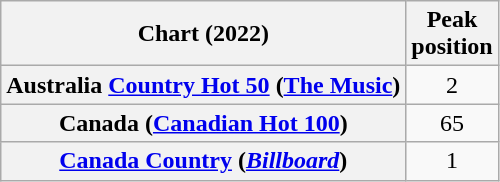<table class="wikitable sortable plainrowheaders" style="text-align:center;">
<tr>
<th>Chart (2022)</th>
<th>Peak<br>position</th>
</tr>
<tr>
<th scope="row">Australia <a href='#'>Country Hot 50</a> (<a href='#'>The Music</a>)</th>
<td align="center">2</td>
</tr>
<tr>
<th scope="row">Canada (<a href='#'>Canadian Hot 100</a>)</th>
<td>65</td>
</tr>
<tr>
<th scope="row"><a href='#'>Canada Country</a> (<a href='#'><em>Billboard</em></a>)</th>
<td>1</td>
</tr>
</table>
